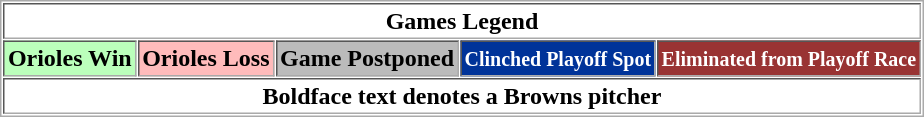<table align="center" border="1" cellpadding="2" cellspacing="1" style="border:1px solid #aaa">
<tr>
<th colspan="5">Games Legend</th>
</tr>
<tr>
<th style="background:#bfb;">Orioles Win</th>
<th style="background:#fbb;">Orioles Loss</th>
<th style="background:#bbb;">Game Postponed</th>
<th style="background:#003399;color:white;"><small>Clinched Playoff Spot</small></th>
<th style="background:#993333;color:white;"><small>Eliminated from Playoff Race</small></th>
</tr>
<tr>
<th colspan="5">Boldface text denotes a Browns pitcher</th>
</tr>
</table>
